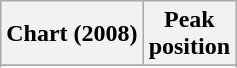<table class="wikitable sortable plainrowheaders" style="text-align:center">
<tr>
<th scope="col">Chart (2008)</th>
<th scope="col">Peak<br> position</th>
</tr>
<tr>
</tr>
<tr>
</tr>
</table>
